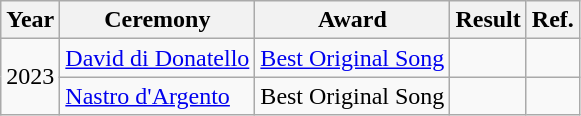<table class="wikitable plainrowheaders">
<tr>
<th scope="col">Year</th>
<th scope="col">Ceremony</th>
<th scope="col">Award</th>
<th scope="col">Result</th>
<th scope="col">Ref.</th>
</tr>
<tr>
<td rowspan=3>2023</td>
<td><a href='#'>David di Donatello</a></td>
<td><a href='#'>Best Original Song</a></td>
<td></td>
<td></td>
</tr>
<tr>
<td><a href='#'>Nastro d'Argento</a></td>
<td>Best Original Song</td>
<td></td>
<td></td>
</tr>
</table>
